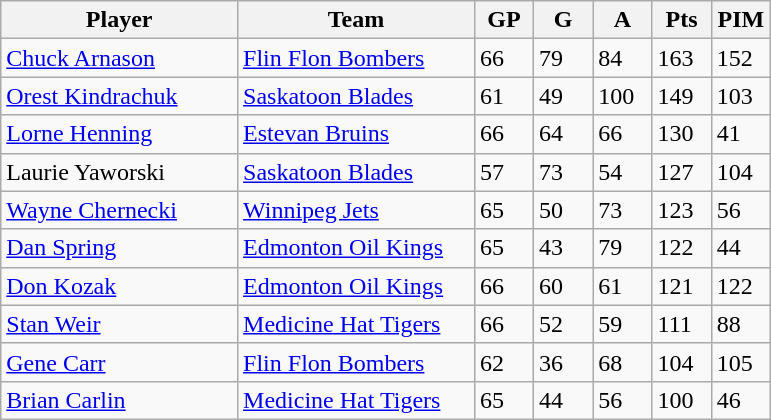<table class="wikitable">
<tr>
<th width="30%">Player</th>
<th width="30%">Team</th>
<th width="7.5%">GP</th>
<th width="7.5%">G</th>
<th width="7.5%">A</th>
<th width="7.5%">Pts</th>
<th width="7.5%">PIM</th>
</tr>
<tr>
<td><a href='#'>Chuck Arnason</a></td>
<td><a href='#'>Flin Flon Bombers</a></td>
<td>66</td>
<td>79</td>
<td>84</td>
<td>163</td>
<td>152</td>
</tr>
<tr>
<td><a href='#'>Orest Kindrachuk</a></td>
<td><a href='#'>Saskatoon Blades</a></td>
<td>61</td>
<td>49</td>
<td>100</td>
<td>149</td>
<td>103</td>
</tr>
<tr>
<td><a href='#'>Lorne Henning</a></td>
<td><a href='#'>Estevan Bruins</a></td>
<td>66</td>
<td>64</td>
<td>66</td>
<td>130</td>
<td>41</td>
</tr>
<tr>
<td>Laurie Yaworski</td>
<td><a href='#'>Saskatoon Blades</a></td>
<td>57</td>
<td>73</td>
<td>54</td>
<td>127</td>
<td>104</td>
</tr>
<tr>
<td><a href='#'>Wayne Chernecki</a></td>
<td><a href='#'>Winnipeg Jets</a></td>
<td>65</td>
<td>50</td>
<td>73</td>
<td>123</td>
<td>56</td>
</tr>
<tr>
<td><a href='#'>Dan Spring</a></td>
<td><a href='#'>Edmonton Oil Kings</a></td>
<td>65</td>
<td>43</td>
<td>79</td>
<td>122</td>
<td>44</td>
</tr>
<tr>
<td><a href='#'>Don Kozak</a></td>
<td><a href='#'>Edmonton Oil Kings</a></td>
<td>66</td>
<td>60</td>
<td>61</td>
<td>121</td>
<td>122</td>
</tr>
<tr>
<td><a href='#'>Stan Weir</a></td>
<td><a href='#'>Medicine Hat Tigers</a></td>
<td>66</td>
<td>52</td>
<td>59</td>
<td>111</td>
<td>88</td>
</tr>
<tr>
<td><a href='#'>Gene Carr</a></td>
<td><a href='#'>Flin Flon Bombers</a></td>
<td>62</td>
<td>36</td>
<td>68</td>
<td>104</td>
<td>105</td>
</tr>
<tr>
<td><a href='#'>Brian Carlin</a></td>
<td><a href='#'>Medicine Hat Tigers</a></td>
<td>65</td>
<td>44</td>
<td>56</td>
<td>100</td>
<td>46</td>
</tr>
</table>
